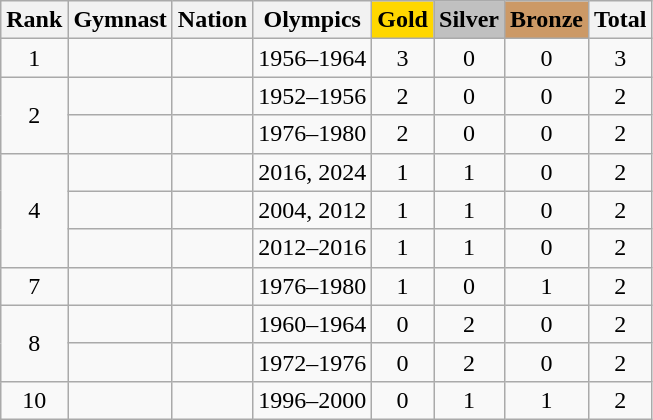<table class="wikitable sortable" style="text-align:center">
<tr>
<th>Rank</th>
<th>Gymnast</th>
<th>Nation</th>
<th>Olympics</th>
<th style="background-color:gold">Gold</th>
<th style="background-color:silver">Silver</th>
<th style="background-color:#cc9966">Bronze</th>
<th>Total</th>
</tr>
<tr>
<td>1</td>
<td align=left></td>
<td align=left></td>
<td>1956–1964</td>
<td>3</td>
<td>0</td>
<td>0</td>
<td>3</td>
</tr>
<tr>
<td rowspan="2">2</td>
<td align=left></td>
<td align=left></td>
<td>1952–1956</td>
<td>2</td>
<td>0</td>
<td>0</td>
<td>2</td>
</tr>
<tr>
<td align=left></td>
<td align=left></td>
<td>1976–1980</td>
<td>2</td>
<td>0</td>
<td>0</td>
<td>2</td>
</tr>
<tr>
<td rowspan="3">4</td>
<td align=left></td>
<td align=left></td>
<td>2016, 2024</td>
<td>1</td>
<td>1</td>
<td>0</td>
<td>2</td>
</tr>
<tr>
<td align=left></td>
<td align=left></td>
<td>2004, 2012</td>
<td>1</td>
<td>1</td>
<td>0</td>
<td>2</td>
</tr>
<tr>
<td align=left></td>
<td align=left></td>
<td>2012–2016</td>
<td>1</td>
<td>1</td>
<td>0</td>
<td>2</td>
</tr>
<tr>
<td>7</td>
<td align=left></td>
<td align=left></td>
<td>1976–1980</td>
<td>1</td>
<td>0</td>
<td>1</td>
<td>2</td>
</tr>
<tr>
<td rowspan="2">8</td>
<td align=left></td>
<td align=left></td>
<td>1960–1964</td>
<td>0</td>
<td>2</td>
<td>0</td>
<td>2</td>
</tr>
<tr>
<td align=left></td>
<td align=left></td>
<td>1972–1976</td>
<td>0</td>
<td>2</td>
<td>0</td>
<td>2</td>
</tr>
<tr>
<td>10</td>
<td align=left></td>
<td align=left></td>
<td>1996–2000</td>
<td>0</td>
<td>1</td>
<td>1</td>
<td>2</td>
</tr>
</table>
